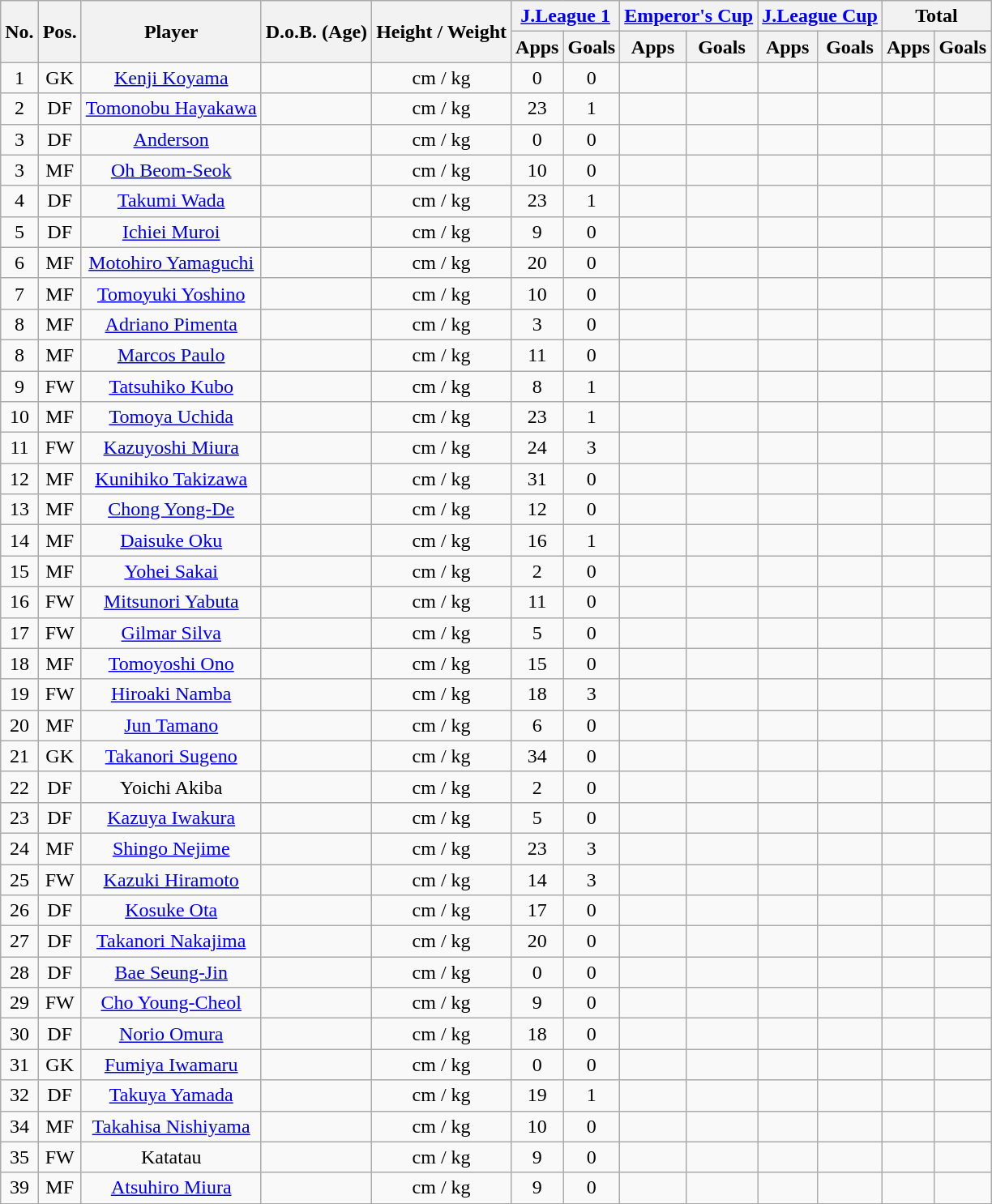<table class="wikitable" style="text-align:center;">
<tr>
<th rowspan="2">No.</th>
<th rowspan="2">Pos.</th>
<th rowspan="2">Player</th>
<th rowspan="2">D.o.B. (Age)</th>
<th rowspan="2">Height / Weight</th>
<th colspan="2"><a href='#'>J.League 1</a></th>
<th colspan="2"><a href='#'>Emperor's Cup</a></th>
<th colspan="2"><a href='#'>J.League Cup</a></th>
<th colspan="2">Total</th>
</tr>
<tr>
<th>Apps</th>
<th>Goals</th>
<th>Apps</th>
<th>Goals</th>
<th>Apps</th>
<th>Goals</th>
<th>Apps</th>
<th>Goals</th>
</tr>
<tr>
<td>1</td>
<td>GK</td>
<td><a href='#'>Kenji Koyama</a></td>
<td></td>
<td>cm / kg</td>
<td>0</td>
<td>0</td>
<td></td>
<td></td>
<td></td>
<td></td>
<td></td>
<td></td>
</tr>
<tr>
<td>2</td>
<td>DF</td>
<td><a href='#'>Tomonobu Hayakawa</a></td>
<td></td>
<td>cm / kg</td>
<td>23</td>
<td>1</td>
<td></td>
<td></td>
<td></td>
<td></td>
<td></td>
<td></td>
</tr>
<tr>
<td>3</td>
<td>DF</td>
<td><a href='#'>Anderson</a></td>
<td></td>
<td>cm / kg</td>
<td>0</td>
<td>0</td>
<td></td>
<td></td>
<td></td>
<td></td>
<td></td>
<td></td>
</tr>
<tr>
<td>3</td>
<td>MF</td>
<td><a href='#'>Oh Beom-Seok</a></td>
<td></td>
<td>cm / kg</td>
<td>10</td>
<td>0</td>
<td></td>
<td></td>
<td></td>
<td></td>
<td></td>
<td></td>
</tr>
<tr>
<td>4</td>
<td>DF</td>
<td><a href='#'>Takumi Wada</a></td>
<td></td>
<td>cm / kg</td>
<td>23</td>
<td>1</td>
<td></td>
<td></td>
<td></td>
<td></td>
<td></td>
<td></td>
</tr>
<tr>
<td>5</td>
<td>DF</td>
<td><a href='#'>Ichiei Muroi</a></td>
<td></td>
<td>cm / kg</td>
<td>9</td>
<td>0</td>
<td></td>
<td></td>
<td></td>
<td></td>
<td></td>
<td></td>
</tr>
<tr>
<td>6</td>
<td>MF</td>
<td><a href='#'>Motohiro Yamaguchi</a></td>
<td></td>
<td>cm / kg</td>
<td>20</td>
<td>0</td>
<td></td>
<td></td>
<td></td>
<td></td>
<td></td>
<td></td>
</tr>
<tr>
<td>7</td>
<td>MF</td>
<td><a href='#'>Tomoyuki Yoshino</a></td>
<td></td>
<td>cm / kg</td>
<td>10</td>
<td>0</td>
<td></td>
<td></td>
<td></td>
<td></td>
<td></td>
<td></td>
</tr>
<tr>
<td>8</td>
<td>MF</td>
<td><a href='#'>Adriano Pimenta</a></td>
<td></td>
<td>cm / kg</td>
<td>3</td>
<td>0</td>
<td></td>
<td></td>
<td></td>
<td></td>
<td></td>
<td></td>
</tr>
<tr>
<td>8</td>
<td>MF</td>
<td><a href='#'>Marcos Paulo</a></td>
<td></td>
<td>cm / kg</td>
<td>11</td>
<td>0</td>
<td></td>
<td></td>
<td></td>
<td></td>
<td></td>
<td></td>
</tr>
<tr>
<td>9</td>
<td>FW</td>
<td><a href='#'>Tatsuhiko Kubo</a></td>
<td></td>
<td>cm / kg</td>
<td>8</td>
<td>1</td>
<td></td>
<td></td>
<td></td>
<td></td>
<td></td>
<td></td>
</tr>
<tr>
<td>10</td>
<td>MF</td>
<td><a href='#'>Tomoya Uchida</a></td>
<td></td>
<td>cm / kg</td>
<td>23</td>
<td>1</td>
<td></td>
<td></td>
<td></td>
<td></td>
<td></td>
<td></td>
</tr>
<tr>
<td>11</td>
<td>FW</td>
<td><a href='#'>Kazuyoshi Miura</a></td>
<td></td>
<td>cm / kg</td>
<td>24</td>
<td>3</td>
<td></td>
<td></td>
<td></td>
<td></td>
<td></td>
<td></td>
</tr>
<tr>
<td>12</td>
<td>MF</td>
<td><a href='#'>Kunihiko Takizawa</a></td>
<td></td>
<td>cm / kg</td>
<td>31</td>
<td>0</td>
<td></td>
<td></td>
<td></td>
<td></td>
<td></td>
<td></td>
</tr>
<tr>
<td>13</td>
<td>MF</td>
<td><a href='#'>Chong Yong-De</a></td>
<td></td>
<td>cm / kg</td>
<td>12</td>
<td>0</td>
<td></td>
<td></td>
<td></td>
<td></td>
<td></td>
<td></td>
</tr>
<tr>
<td>14</td>
<td>MF</td>
<td><a href='#'>Daisuke Oku</a></td>
<td></td>
<td>cm / kg</td>
<td>16</td>
<td>1</td>
<td></td>
<td></td>
<td></td>
<td></td>
<td></td>
<td></td>
</tr>
<tr>
<td>15</td>
<td>MF</td>
<td><a href='#'>Yohei Sakai</a></td>
<td></td>
<td>cm / kg</td>
<td>2</td>
<td>0</td>
<td></td>
<td></td>
<td></td>
<td></td>
<td></td>
<td></td>
</tr>
<tr>
<td>16</td>
<td>FW</td>
<td><a href='#'>Mitsunori Yabuta</a></td>
<td></td>
<td>cm / kg</td>
<td>11</td>
<td>0</td>
<td></td>
<td></td>
<td></td>
<td></td>
<td></td>
<td></td>
</tr>
<tr>
<td>17</td>
<td>FW</td>
<td><a href='#'>Gilmar Silva</a></td>
<td></td>
<td>cm / kg</td>
<td>5</td>
<td>0</td>
<td></td>
<td></td>
<td></td>
<td></td>
<td></td>
<td></td>
</tr>
<tr>
<td>18</td>
<td>MF</td>
<td><a href='#'>Tomoyoshi Ono</a></td>
<td></td>
<td>cm / kg</td>
<td>15</td>
<td>0</td>
<td></td>
<td></td>
<td></td>
<td></td>
<td></td>
<td></td>
</tr>
<tr>
<td>19</td>
<td>FW</td>
<td><a href='#'>Hiroaki Namba</a></td>
<td></td>
<td>cm / kg</td>
<td>18</td>
<td>3</td>
<td></td>
<td></td>
<td></td>
<td></td>
<td></td>
<td></td>
</tr>
<tr>
<td>20</td>
<td>MF</td>
<td><a href='#'>Jun Tamano</a></td>
<td></td>
<td>cm / kg</td>
<td>6</td>
<td>0</td>
<td></td>
<td></td>
<td></td>
<td></td>
<td></td>
<td></td>
</tr>
<tr>
<td>21</td>
<td>GK</td>
<td><a href='#'>Takanori Sugeno</a></td>
<td></td>
<td>cm / kg</td>
<td>34</td>
<td>0</td>
<td></td>
<td></td>
<td></td>
<td></td>
<td></td>
<td></td>
</tr>
<tr>
<td>22</td>
<td>DF</td>
<td>Yoichi Akiba</td>
<td></td>
<td>cm / kg</td>
<td>2</td>
<td>0</td>
<td></td>
<td></td>
<td></td>
<td></td>
<td></td>
<td></td>
</tr>
<tr>
<td>23</td>
<td>DF</td>
<td><a href='#'>Kazuya Iwakura</a></td>
<td></td>
<td>cm / kg</td>
<td>5</td>
<td>0</td>
<td></td>
<td></td>
<td></td>
<td></td>
<td></td>
<td></td>
</tr>
<tr>
<td>24</td>
<td>MF</td>
<td><a href='#'>Shingo Nejime</a></td>
<td></td>
<td>cm / kg</td>
<td>23</td>
<td>3</td>
<td></td>
<td></td>
<td></td>
<td></td>
<td></td>
<td></td>
</tr>
<tr>
<td>25</td>
<td>FW</td>
<td><a href='#'>Kazuki Hiramoto</a></td>
<td></td>
<td>cm / kg</td>
<td>14</td>
<td>3</td>
<td></td>
<td></td>
<td></td>
<td></td>
<td></td>
<td></td>
</tr>
<tr>
<td>26</td>
<td>DF</td>
<td><a href='#'>Kosuke Ota</a></td>
<td></td>
<td>cm / kg</td>
<td>17</td>
<td>0</td>
<td></td>
<td></td>
<td></td>
<td></td>
<td></td>
<td></td>
</tr>
<tr>
<td>27</td>
<td>DF</td>
<td><a href='#'>Takanori Nakajima</a></td>
<td></td>
<td>cm / kg</td>
<td>20</td>
<td>0</td>
<td></td>
<td></td>
<td></td>
<td></td>
<td></td>
<td></td>
</tr>
<tr>
<td>28</td>
<td>DF</td>
<td><a href='#'>Bae Seung-Jin</a></td>
<td></td>
<td>cm / kg</td>
<td>0</td>
<td>0</td>
<td></td>
<td></td>
<td></td>
<td></td>
<td></td>
<td></td>
</tr>
<tr>
<td>29</td>
<td>FW</td>
<td><a href='#'>Cho Young-Cheol</a></td>
<td></td>
<td>cm / kg</td>
<td>9</td>
<td>0</td>
<td></td>
<td></td>
<td></td>
<td></td>
<td></td>
<td></td>
</tr>
<tr>
<td>30</td>
<td>DF</td>
<td><a href='#'>Norio Omura</a></td>
<td></td>
<td>cm / kg</td>
<td>18</td>
<td>0</td>
<td></td>
<td></td>
<td></td>
<td></td>
<td></td>
<td></td>
</tr>
<tr>
<td>31</td>
<td>GK</td>
<td><a href='#'>Fumiya Iwamaru</a></td>
<td></td>
<td>cm / kg</td>
<td>0</td>
<td>0</td>
<td></td>
<td></td>
<td></td>
<td></td>
<td></td>
<td></td>
</tr>
<tr>
<td>32</td>
<td>DF</td>
<td><a href='#'>Takuya Yamada</a></td>
<td></td>
<td>cm / kg</td>
<td>19</td>
<td>1</td>
<td></td>
<td></td>
<td></td>
<td></td>
<td></td>
<td></td>
</tr>
<tr>
<td>34</td>
<td>MF</td>
<td><a href='#'>Takahisa Nishiyama</a></td>
<td></td>
<td>cm / kg</td>
<td>10</td>
<td>0</td>
<td></td>
<td></td>
<td></td>
<td></td>
<td></td>
<td></td>
</tr>
<tr>
<td>35</td>
<td>FW</td>
<td>Katatau</td>
<td></td>
<td>cm / kg</td>
<td>9</td>
<td>0</td>
<td></td>
<td></td>
<td></td>
<td></td>
<td></td>
<td></td>
</tr>
<tr>
<td>39</td>
<td>MF</td>
<td><a href='#'>Atsuhiro Miura</a></td>
<td></td>
<td>cm / kg</td>
<td>9</td>
<td>0</td>
<td></td>
<td></td>
<td></td>
<td></td>
<td></td>
<td></td>
</tr>
</table>
